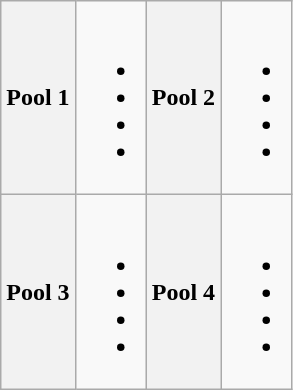<table class="wikitable">
<tr>
<th>Pool 1</th>
<td><br><ul><li></li><li></li><li></li><li></li></ul></td>
<th>Pool 2</th>
<td><br><ul><li></li><li></li><li></li><li></li></ul></td>
</tr>
<tr>
<th>Pool 3</th>
<td><br><ul><li></li><li></li><li></li><li></li></ul></td>
<th>Pool 4</th>
<td><br><ul><li></li><li></li><li></li><li></li></ul></td>
</tr>
</table>
